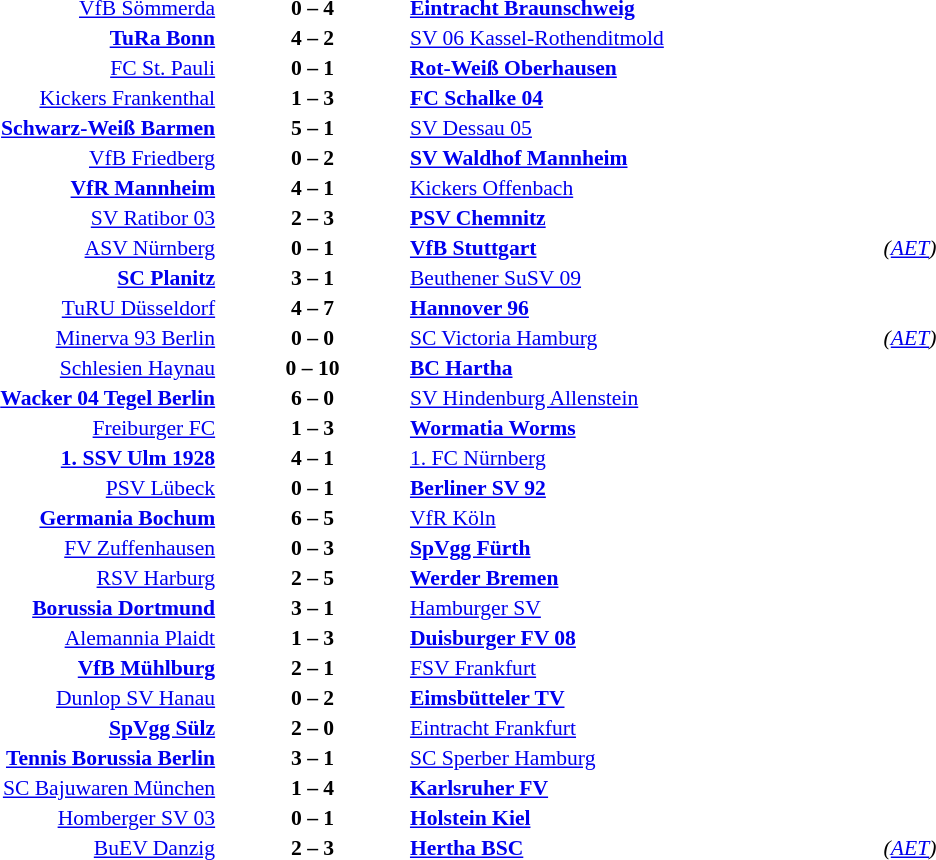<table width=100% cellspacing=1>
<tr>
<th width=25%></th>
<th width=10%></th>
<th width=25%></th>
<th></th>
</tr>
<tr style=font-size:90%>
<td align=right><a href='#'>VfB Sömmerda</a></td>
<td align=center><strong>0 – 4</strong></td>
<td><strong><a href='#'>Eintracht Braunschweig</a></strong></td>
</tr>
<tr style=font-size:90%>
<td align=right><strong><a href='#'>TuRa Bonn</a></strong></td>
<td align=center><strong>4 – 2</strong></td>
<td><a href='#'>SV 06 Kassel-Rothenditmold</a></td>
</tr>
<tr style=font-size:90%>
<td align=right><a href='#'>FC St. Pauli</a></td>
<td align=center><strong>0 – 1</strong></td>
<td><strong><a href='#'>Rot-Weiß Oberhausen</a></strong></td>
</tr>
<tr style=font-size:90%>
<td align=right><a href='#'>Kickers Frankenthal</a></td>
<td align=center><strong>1 – 3</strong></td>
<td><strong><a href='#'>FC Schalke 04</a></strong></td>
</tr>
<tr style=font-size:90%>
<td align=right><strong><a href='#'>Schwarz-Weiß Barmen</a></strong></td>
<td align=center><strong>5 – 1</strong></td>
<td><a href='#'>SV Dessau 05</a></td>
</tr>
<tr style=font-size:90%>
<td align=right><a href='#'>VfB Friedberg</a></td>
<td align=center><strong>0 – 2</strong></td>
<td><strong><a href='#'>SV Waldhof Mannheim</a></strong></td>
</tr>
<tr style=font-size:90%>
<td align=right><strong><a href='#'>VfR Mannheim</a></strong></td>
<td align=center><strong>4 – 1</strong></td>
<td><a href='#'>Kickers Offenbach</a></td>
</tr>
<tr style=font-size:90%>
<td align=right><a href='#'>SV Ratibor 03</a></td>
<td align=center><strong>2 – 3</strong></td>
<td><strong><a href='#'>PSV Chemnitz</a></strong></td>
</tr>
<tr style=font-size:90%>
<td align=right><a href='#'>ASV Nürnberg</a></td>
<td align=center><strong>0 – 1</strong></td>
<td><strong><a href='#'>VfB Stuttgart</a></strong></td>
<td><em>(<a href='#'>AET</a>)</em></td>
</tr>
<tr style=font-size:90%>
<td align=right><strong><a href='#'>SC Planitz</a></strong></td>
<td align=center><strong>3 – 1</strong></td>
<td><a href='#'>Beuthener SuSV 09</a></td>
</tr>
<tr style=font-size:90%>
<td align=right><a href='#'>TuRU Düsseldorf</a></td>
<td align=center><strong>4 – 7</strong></td>
<td><strong><a href='#'>Hannover 96</a></strong></td>
</tr>
<tr style=font-size:90%>
<td align=right><a href='#'>Minerva 93 Berlin</a></td>
<td align=center><strong>0 – 0</strong></td>
<td><a href='#'>SC Victoria Hamburg</a></td>
<td><em>(<a href='#'>AET</a>)</em></td>
</tr>
<tr style=font-size:90%>
<td align=right><a href='#'>Schlesien Haynau</a></td>
<td align=center><strong>0 – 10</strong></td>
<td><strong><a href='#'>BC Hartha</a></strong></td>
</tr>
<tr style=font-size:90%>
<td align=right><strong><a href='#'>Wacker 04 Tegel Berlin</a></strong></td>
<td align=center><strong>6 – 0</strong></td>
<td><a href='#'>SV Hindenburg Allenstein</a></td>
</tr>
<tr style=font-size:90%>
<td align=right><a href='#'>Freiburger FC</a></td>
<td align=center><strong>1 – 3</strong></td>
<td><strong><a href='#'>Wormatia Worms</a></strong></td>
</tr>
<tr style=font-size:90%>
<td align=right><strong><a href='#'>1. SSV Ulm 1928</a></strong></td>
<td align=center><strong>4 – 1</strong></td>
<td><a href='#'>1. FC Nürnberg</a></td>
</tr>
<tr style=font-size:90%>
<td align=right><a href='#'>PSV Lübeck</a></td>
<td align=center><strong>0 – 1</strong></td>
<td><strong><a href='#'>Berliner SV 92</a></strong></td>
</tr>
<tr style=font-size:90%>
<td align=right><strong><a href='#'>Germania Bochum</a></strong></td>
<td align=center><strong>6 – 5</strong></td>
<td><a href='#'>VfR Köln</a></td>
</tr>
<tr style=font-size:90%>
<td align=right><a href='#'>FV Zuffenhausen</a></td>
<td align=center><strong>0 – 3</strong></td>
<td><strong><a href='#'>SpVgg Fürth</a></strong></td>
</tr>
<tr style=font-size:90%>
<td align=right><a href='#'>RSV Harburg</a></td>
<td align=center><strong>2 – 5</strong></td>
<td><strong><a href='#'>Werder Bremen</a></strong></td>
</tr>
<tr style=font-size:90%>
<td align=right><strong><a href='#'>Borussia Dortmund</a></strong></td>
<td align=center><strong>3 – 1</strong></td>
<td><a href='#'>Hamburger SV</a></td>
</tr>
<tr style=font-size:90%>
<td align=right><a href='#'>Alemannia Plaidt</a></td>
<td align=center><strong>1 – 3</strong></td>
<td><strong><a href='#'>Duisburger FV 08</a></strong></td>
</tr>
<tr style=font-size:90%>
<td align=right><strong><a href='#'>VfB Mühlburg</a></strong></td>
<td align=center><strong>2 – 1</strong></td>
<td><a href='#'>FSV Frankfurt</a></td>
</tr>
<tr style=font-size:90%>
<td align=right><a href='#'>Dunlop SV Hanau</a></td>
<td align=center><strong>0 – 2</strong></td>
<td><strong><a href='#'>Eimsbütteler TV</a></strong></td>
</tr>
<tr style=font-size:90%>
<td align=right><strong><a href='#'>SpVgg Sülz</a></strong></td>
<td align=center><strong>2 – 0</strong></td>
<td><a href='#'>Eintracht Frankfurt</a></td>
</tr>
<tr style=font-size:90%>
<td align=right><strong><a href='#'>Tennis Borussia Berlin</a></strong></td>
<td align=center><strong>3 – 1</strong></td>
<td><a href='#'>SC Sperber Hamburg</a></td>
</tr>
<tr style=font-size:90%>
<td align=right><a href='#'>SC Bajuwaren München</a></td>
<td align=center><strong>1 – 4</strong></td>
<td><strong><a href='#'>Karlsruher FV</a></strong></td>
</tr>
<tr style=font-size:90%>
<td align=right><a href='#'>Homberger SV 03</a></td>
<td align=center><strong>0 – 1</strong></td>
<td><strong><a href='#'>Holstein Kiel</a></strong></td>
</tr>
<tr style=font-size:90%>
<td align=right><a href='#'>BuEV Danzig</a></td>
<td align=center><strong>2 – 3</strong></td>
<td><strong><a href='#'>Hertha BSC</a></strong></td>
<td><em>(<a href='#'>AET</a>)</em></td>
</tr>
</table>
